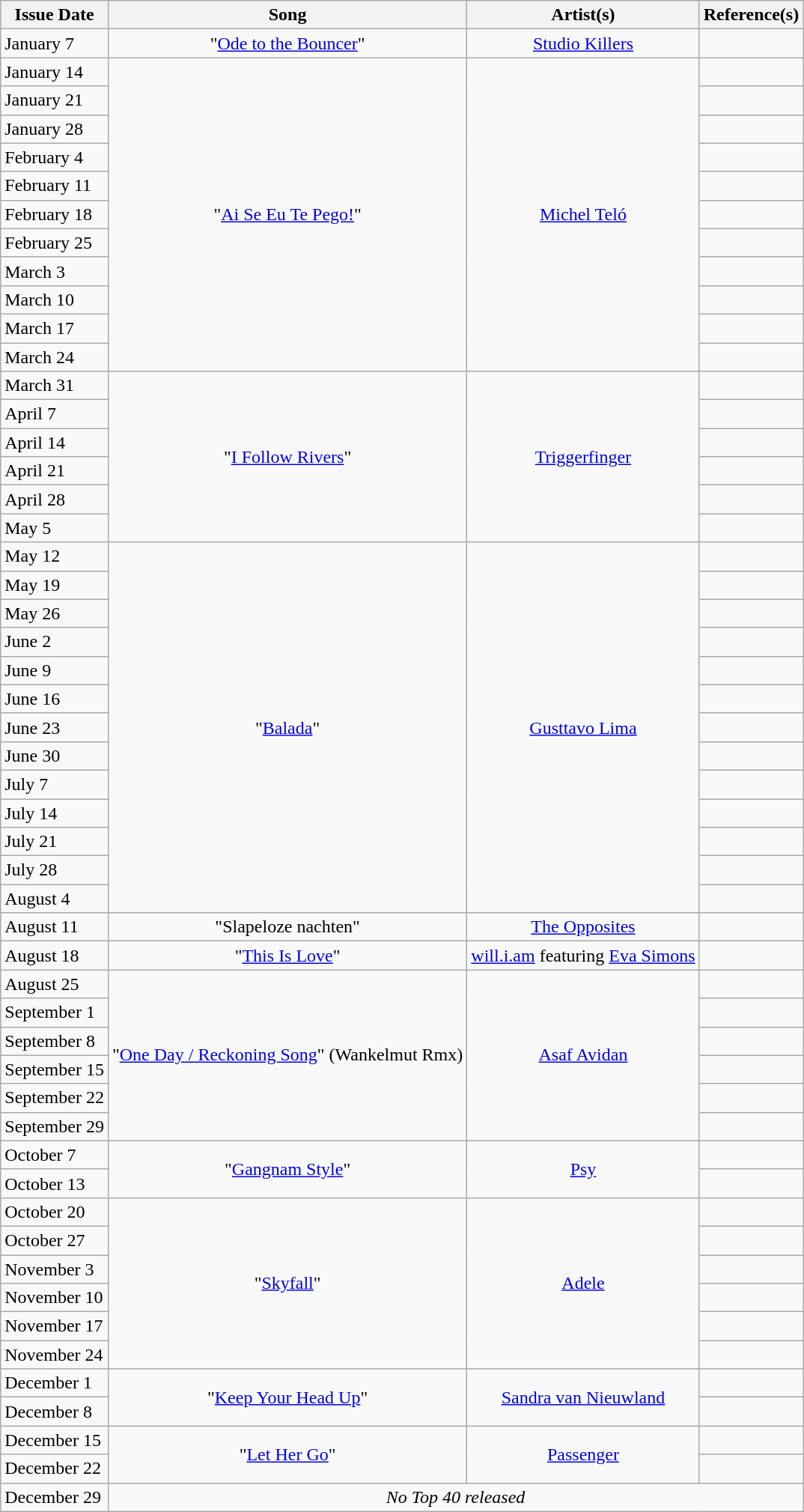<table class="wikitable">
<tr>
<th style="text-align: center;">Issue Date</th>
<th style="text-align: center;">Song</th>
<th style="text-align: center;">Artist(s)</th>
<th style="text-align: center;">Reference(s)</th>
</tr>
<tr>
<td>January 7</td>
<td style="text-align: center;">"<a href='#'>Ode to the Bouncer</a>"</td>
<td style="text-align: center;"><a href='#'>Studio Killers</a></td>
<td style="text-align: center;"></td>
</tr>
<tr>
<td>January 14</td>
<td style="text-align: center;" rowspan="11">"<a href='#'>Ai Se Eu Te Pego!</a>"</td>
<td style="text-align: center;" rowspan="11"><a href='#'>Michel Teló</a></td>
<td style="text-align: center;"></td>
</tr>
<tr>
<td>January 21</td>
<td style="text-align: center;"></td>
</tr>
<tr>
<td>January 28</td>
<td style="text-align: center;"></td>
</tr>
<tr>
<td>February 4</td>
<td style="text-align: center;"></td>
</tr>
<tr>
<td>February 11</td>
<td style="text-align: center;"></td>
</tr>
<tr>
<td>February 18</td>
<td style="text-align: center;"></td>
</tr>
<tr>
<td>February 25</td>
<td style="text-align: center;"></td>
</tr>
<tr>
<td>March 3</td>
<td style="text-align: center;"></td>
</tr>
<tr>
<td>March 10</td>
<td style="text-align: center;"></td>
</tr>
<tr>
<td>March 17</td>
<td style="text-align: center;"></td>
</tr>
<tr>
<td>March 24</td>
<td style="text-align: center;"></td>
</tr>
<tr>
<td>March 31</td>
<td style="text-align: center;" rowspan="6">"<a href='#'>I Follow Rivers</a>"</td>
<td style="text-align: center;" rowspan="6"><a href='#'>Triggerfinger</a></td>
<td style="text-align: center;"></td>
</tr>
<tr>
<td>April 7</td>
<td style="text-align: center;"></td>
</tr>
<tr>
<td>April 14</td>
<td style="text-align: center;"></td>
</tr>
<tr>
<td>April 21</td>
<td style="text-align: center;"></td>
</tr>
<tr>
<td>April 28</td>
<td style="text-align: center;"></td>
</tr>
<tr>
<td>May 5</td>
<td style="text-align: center;"></td>
</tr>
<tr>
<td>May 12</td>
<td style="text-align: center;" rowspan="13">"<a href='#'>Balada</a>"</td>
<td style="text-align: center;" rowspan="13"><a href='#'>Gusttavo Lima</a></td>
<td style="text-align: center;"></td>
</tr>
<tr>
<td>May 19</td>
<td style="text-align: center;"></td>
</tr>
<tr>
<td>May 26</td>
<td style="text-align: center;"></td>
</tr>
<tr>
<td>June 2</td>
<td style="text-align: center;"></td>
</tr>
<tr>
<td>June 9</td>
<td style="text-align: center;"></td>
</tr>
<tr>
<td>June 16</td>
<td style="text-align: center;"></td>
</tr>
<tr>
<td>June 23</td>
<td style="text-align: center;"></td>
</tr>
<tr>
<td>June 30</td>
<td style="text-align: center;"></td>
</tr>
<tr>
<td>July 7</td>
<td style="text-align: center;"></td>
</tr>
<tr>
<td>July 14</td>
<td style="text-align: center;"></td>
</tr>
<tr>
<td>July 21</td>
<td style="text-align: center;"></td>
</tr>
<tr>
<td>July 28</td>
<td style="text-align: center;"></td>
</tr>
<tr>
<td>August 4</td>
<td style="text-align: center;"></td>
</tr>
<tr>
<td>August 11</td>
<td style="text-align: center;">"Slapeloze nachten"</td>
<td style="text-align: center;"><a href='#'>The Opposites</a></td>
<td style="text-align: center;"></td>
</tr>
<tr>
<td>August 18</td>
<td style="text-align: center;">"<a href='#'>This Is Love</a>"</td>
<td style="text-align: center;"><a href='#'>will.i.am</a> featuring <a href='#'>Eva Simons</a></td>
<td style="text-align: center;"></td>
</tr>
<tr>
<td>August 25</td>
<td style="text-align: center;" rowspan="6">"<a href='#'>One Day / Reckoning Song</a>" (Wankelmut Rmx)</td>
<td style="text-align: center;" rowspan="6"><a href='#'>Asaf Avidan</a></td>
<td style="text-align: center;"></td>
</tr>
<tr>
<td>September 1</td>
<td style="text-align: center;"></td>
</tr>
<tr>
<td>September 8</td>
<td style="text-align: center;"></td>
</tr>
<tr>
<td>September 15</td>
<td style="text-align: center;"></td>
</tr>
<tr>
<td>September 22</td>
<td style="text-align: center;"></td>
</tr>
<tr>
<td>September 29</td>
<td style="text-align: center;"></td>
</tr>
<tr>
<td>October 7</td>
<td style="text-align: center;" rowspan="2">"<a href='#'>Gangnam Style</a>"</td>
<td style="text-align: center;" rowspan="2"><a href='#'>Psy</a></td>
<td style="text-align: center;"></td>
</tr>
<tr>
<td>October 13</td>
<td style="text-align: center;"></td>
</tr>
<tr>
<td>October 20</td>
<td style="text-align: center;" rowspan="6">"<a href='#'>Skyfall</a>"</td>
<td style="text-align: center;" rowspan="6"><a href='#'>Adele</a></td>
<td style="text-align: center;"></td>
</tr>
<tr>
<td>October 27</td>
<td style="text-align: center;"></td>
</tr>
<tr>
<td>November 3</td>
<td style="text-align: center;"></td>
</tr>
<tr>
<td>November 10</td>
<td style="text-align: center;"></td>
</tr>
<tr>
<td>November 17</td>
<td style="text-align: center;"></td>
</tr>
<tr>
<td>November 24</td>
<td style="text-align: center;"></td>
</tr>
<tr>
<td>December 1</td>
<td style="text-align: center;" rowspan="2">"<a href='#'>Keep Your Head Up</a>"</td>
<td style="text-align: center;" rowspan="2"><a href='#'>Sandra van Nieuwland</a></td>
<td style="text-align: center;"></td>
</tr>
<tr>
<td>December 8</td>
<td style="text-align: center;"></td>
</tr>
<tr>
<td>December 15</td>
<td style="text-align: center;" rowspan="2">"<a href='#'>Let Her Go</a>"</td>
<td style="text-align: center;" rowspan="2"><a href='#'>Passenger</a></td>
<td style="text-align: center;"></td>
</tr>
<tr>
<td>December 22</td>
<td style="text-align: center;"></td>
</tr>
<tr>
<td>December 29</td>
<td align="center" colspan="3"><em>No Top 40 released</em></td>
</tr>
</table>
